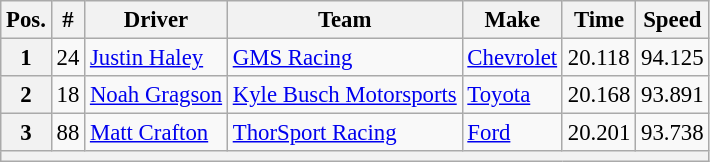<table class="wikitable" style="font-size: 95%;">
<tr>
<th>Pos.</th>
<th>#</th>
<th>Driver</th>
<th>Team</th>
<th>Make</th>
<th>Time</th>
<th>Speed</th>
</tr>
<tr>
<th>1</th>
<td>24</td>
<td><a href='#'>Justin Haley</a></td>
<td><a href='#'>GMS Racing</a></td>
<td><a href='#'>Chevrolet</a></td>
<td>20.118</td>
<td>94.125</td>
</tr>
<tr>
<th>2</th>
<td>18</td>
<td><a href='#'>Noah Gragson</a></td>
<td><a href='#'>Kyle Busch Motorsports</a></td>
<td><a href='#'>Toyota</a></td>
<td>20.168</td>
<td>93.891</td>
</tr>
<tr>
<th>3</th>
<td>88</td>
<td><a href='#'>Matt Crafton</a></td>
<td><a href='#'>ThorSport Racing</a></td>
<td><a href='#'>Ford</a></td>
<td>20.201</td>
<td>93.738</td>
</tr>
<tr>
<th colspan="7"></th>
</tr>
</table>
